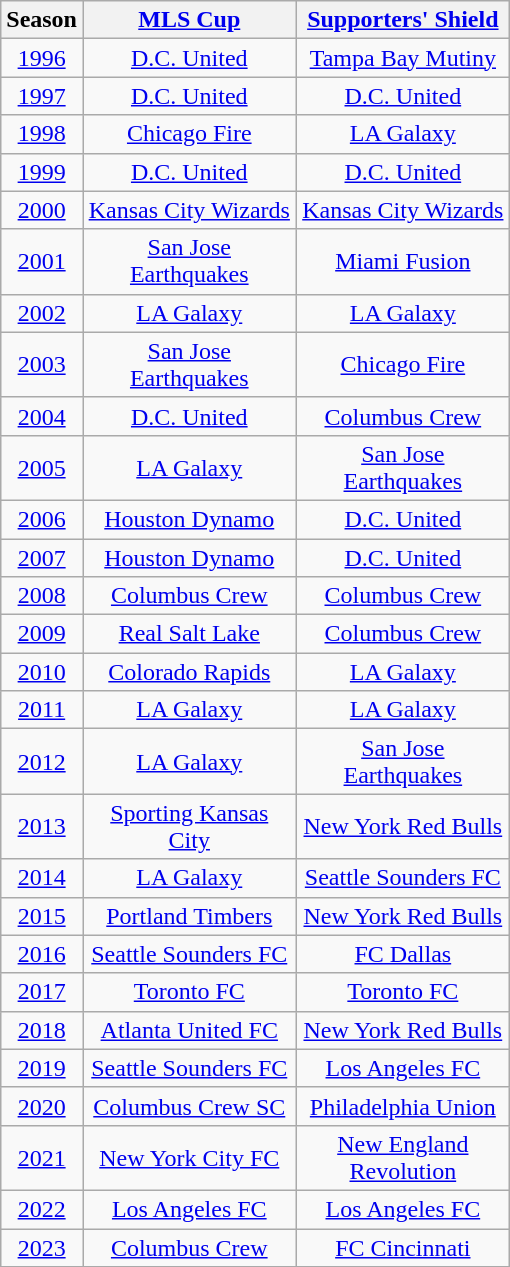<table class="wikitable sortable" style="text-align:center;">
<tr>
<th width="40">Season</th>
<th style="width:135px;"><a href='#'>MLS Cup</a></th>
<th style="width:135px;"><a href='#'>Supporters' Shield</a></th>
</tr>
<tr>
<td><a href='#'>1996</a></td>
<td><a href='#'>D.C. United</a></td>
<td><a href='#'>Tampa Bay Mutiny</a></td>
</tr>
<tr>
<td><a href='#'>1997</a></td>
<td><a href='#'>D.C. United</a></td>
<td><a href='#'>D.C. United</a></td>
</tr>
<tr>
<td><a href='#'>1998</a></td>
<td><a href='#'>Chicago Fire</a></td>
<td><a href='#'>LA Galaxy</a></td>
</tr>
<tr>
<td><a href='#'>1999</a></td>
<td><a href='#'>D.C. United</a></td>
<td><a href='#'>D.C. United</a></td>
</tr>
<tr>
<td><a href='#'>2000</a></td>
<td><a href='#'>Kansas City Wizards</a></td>
<td><a href='#'>Kansas City Wizards</a></td>
</tr>
<tr>
<td><a href='#'>2001</a></td>
<td><a href='#'>San Jose Earthquakes</a></td>
<td><a href='#'>Miami Fusion</a></td>
</tr>
<tr>
<td><a href='#'>2002</a></td>
<td><a href='#'>LA Galaxy</a></td>
<td><a href='#'>LA Galaxy</a></td>
</tr>
<tr>
<td><a href='#'>2003</a></td>
<td><a href='#'>San Jose Earthquakes</a></td>
<td><a href='#'>Chicago Fire</a></td>
</tr>
<tr>
<td><a href='#'>2004</a></td>
<td><a href='#'>D.C. United</a></td>
<td><a href='#'>Columbus Crew</a></td>
</tr>
<tr>
<td><a href='#'>2005</a></td>
<td><a href='#'>LA Galaxy</a></td>
<td><a href='#'>San Jose Earthquakes</a></td>
</tr>
<tr>
<td><a href='#'>2006</a></td>
<td><a href='#'>Houston Dynamo</a></td>
<td><a href='#'>D.C. United</a></td>
</tr>
<tr>
<td><a href='#'>2007</a></td>
<td><a href='#'>Houston Dynamo</a></td>
<td><a href='#'>D.C. United</a></td>
</tr>
<tr>
<td><a href='#'>2008</a></td>
<td><a href='#'>Columbus Crew</a></td>
<td><a href='#'>Columbus Crew</a></td>
</tr>
<tr>
<td><a href='#'>2009</a></td>
<td><a href='#'>Real Salt Lake</a></td>
<td><a href='#'>Columbus Crew</a></td>
</tr>
<tr>
<td><a href='#'>2010</a></td>
<td><a href='#'>Colorado Rapids</a></td>
<td><a href='#'>LA Galaxy</a></td>
</tr>
<tr>
<td><a href='#'>2011</a></td>
<td><a href='#'>LA Galaxy</a></td>
<td><a href='#'>LA Galaxy</a></td>
</tr>
<tr>
<td><a href='#'>2012</a></td>
<td><a href='#'>LA Galaxy</a></td>
<td><a href='#'>San Jose Earthquakes</a></td>
</tr>
<tr>
<td><a href='#'>2013</a></td>
<td><a href='#'>Sporting Kansas City</a></td>
<td><a href='#'>New York Red Bulls</a></td>
</tr>
<tr>
<td><a href='#'>2014</a></td>
<td><a href='#'>LA Galaxy</a></td>
<td><a href='#'>Seattle Sounders FC</a></td>
</tr>
<tr>
<td><a href='#'>2015</a></td>
<td><a href='#'>Portland Timbers</a></td>
<td><a href='#'>New York Red Bulls</a></td>
</tr>
<tr>
<td><a href='#'>2016</a></td>
<td><a href='#'>Seattle Sounders FC</a></td>
<td><a href='#'>FC Dallas</a></td>
</tr>
<tr>
<td><a href='#'>2017</a></td>
<td><a href='#'>Toronto FC</a></td>
<td><a href='#'>Toronto FC</a></td>
</tr>
<tr>
<td><a href='#'>2018</a></td>
<td><a href='#'>Atlanta United FC</a></td>
<td><a href='#'>New York Red Bulls</a></td>
</tr>
<tr>
<td><a href='#'>2019</a></td>
<td><a href='#'>Seattle Sounders FC</a></td>
<td><a href='#'>Los Angeles FC</a></td>
</tr>
<tr>
<td><a href='#'>2020</a></td>
<td><a href='#'>Columbus Crew SC</a></td>
<td><a href='#'>Philadelphia Union</a></td>
</tr>
<tr>
<td><a href='#'>2021</a></td>
<td><a href='#'>New York City FC</a></td>
<td><a href='#'>New England Revolution</a></td>
</tr>
<tr>
<td><a href='#'>2022</a></td>
<td><a href='#'>Los Angeles FC</a></td>
<td><a href='#'>Los Angeles FC</a></td>
</tr>
<tr>
<td><a href='#'>2023</a></td>
<td><a href='#'>Columbus Crew</a></td>
<td><a href='#'>FC Cincinnati</a></td>
</tr>
</table>
